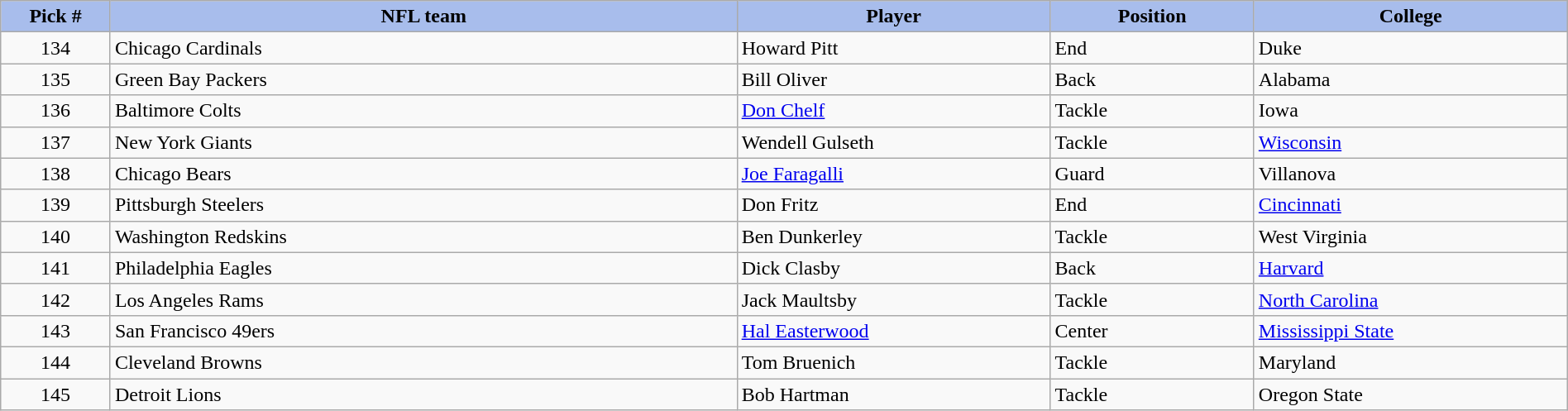<table class="wikitable sortable sortable" style="width: 100%">
<tr>
<th style="background:#a8bdec; width:7%;">Pick #</th>
<th style="width:40%; background:#a8bdec;">NFL team</th>
<th style="width:20%; background:#a8bdec;">Player</th>
<th style="width:13%; background:#a8bdec;">Position</th>
<th style="background:#A8BDEC;">College</th>
</tr>
<tr>
<td align=center>134</td>
<td>Chicago Cardinals</td>
<td>Howard Pitt</td>
<td>End</td>
<td>Duke</td>
</tr>
<tr>
<td align=center>135</td>
<td>Green Bay Packers</td>
<td>Bill Oliver</td>
<td>Back</td>
<td>Alabama</td>
</tr>
<tr>
<td align=center>136</td>
<td>Baltimore Colts</td>
<td><a href='#'>Don Chelf</a></td>
<td>Tackle</td>
<td>Iowa</td>
</tr>
<tr>
<td align=center>137</td>
<td>New York Giants</td>
<td>Wendell Gulseth</td>
<td>Tackle</td>
<td><a href='#'>Wisconsin</a></td>
</tr>
<tr>
<td align=center>138</td>
<td>Chicago Bears</td>
<td><a href='#'>Joe Faragalli</a></td>
<td>Guard</td>
<td>Villanova</td>
</tr>
<tr>
<td align=center>139</td>
<td>Pittsburgh Steelers</td>
<td>Don Fritz</td>
<td>End</td>
<td><a href='#'>Cincinnati</a></td>
</tr>
<tr>
<td align=center>140</td>
<td>Washington Redskins</td>
<td>Ben Dunkerley</td>
<td>Tackle</td>
<td>West Virginia</td>
</tr>
<tr>
<td align=center>141</td>
<td>Philadelphia Eagles</td>
<td>Dick Clasby</td>
<td>Back</td>
<td><a href='#'>Harvard</a></td>
</tr>
<tr>
<td align=center>142</td>
<td>Los Angeles Rams</td>
<td>Jack Maultsby</td>
<td>Tackle</td>
<td><a href='#'>North Carolina</a></td>
</tr>
<tr>
<td align=center>143</td>
<td>San Francisco 49ers</td>
<td><a href='#'>Hal Easterwood</a></td>
<td>Center</td>
<td><a href='#'>Mississippi State</a></td>
</tr>
<tr>
<td align=center>144</td>
<td>Cleveland Browns</td>
<td>Tom Bruenich</td>
<td>Tackle</td>
<td>Maryland</td>
</tr>
<tr>
<td align=center>145</td>
<td>Detroit Lions</td>
<td>Bob Hartman</td>
<td>Tackle</td>
<td>Oregon State</td>
</tr>
</table>
